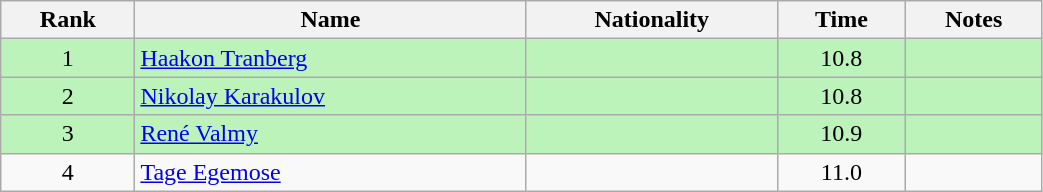<table class="wikitable sortable" style="text-align:center;width: 55%">
<tr>
<th>Rank</th>
<th>Name</th>
<th>Nationality</th>
<th>Time</th>
<th>Notes</th>
</tr>
<tr bgcolor=bbf3bb>
<td>1</td>
<td align=left><a href='#'>Haakon Tranberg</a></td>
<td align=left></td>
<td>10.8</td>
<td></td>
</tr>
<tr bgcolor=bbf3bb>
<td>2</td>
<td align=left><a href='#'>Nikolay Karakulov</a></td>
<td align=left></td>
<td>10.8</td>
<td></td>
</tr>
<tr bgcolor=bbf3bb>
<td>3</td>
<td align=left><a href='#'>René Valmy</a></td>
<td align=left></td>
<td>10.9</td>
<td></td>
</tr>
<tr>
<td>4</td>
<td align=left><a href='#'>Tage Egemose</a></td>
<td align=left></td>
<td>11.0</td>
<td></td>
</tr>
</table>
